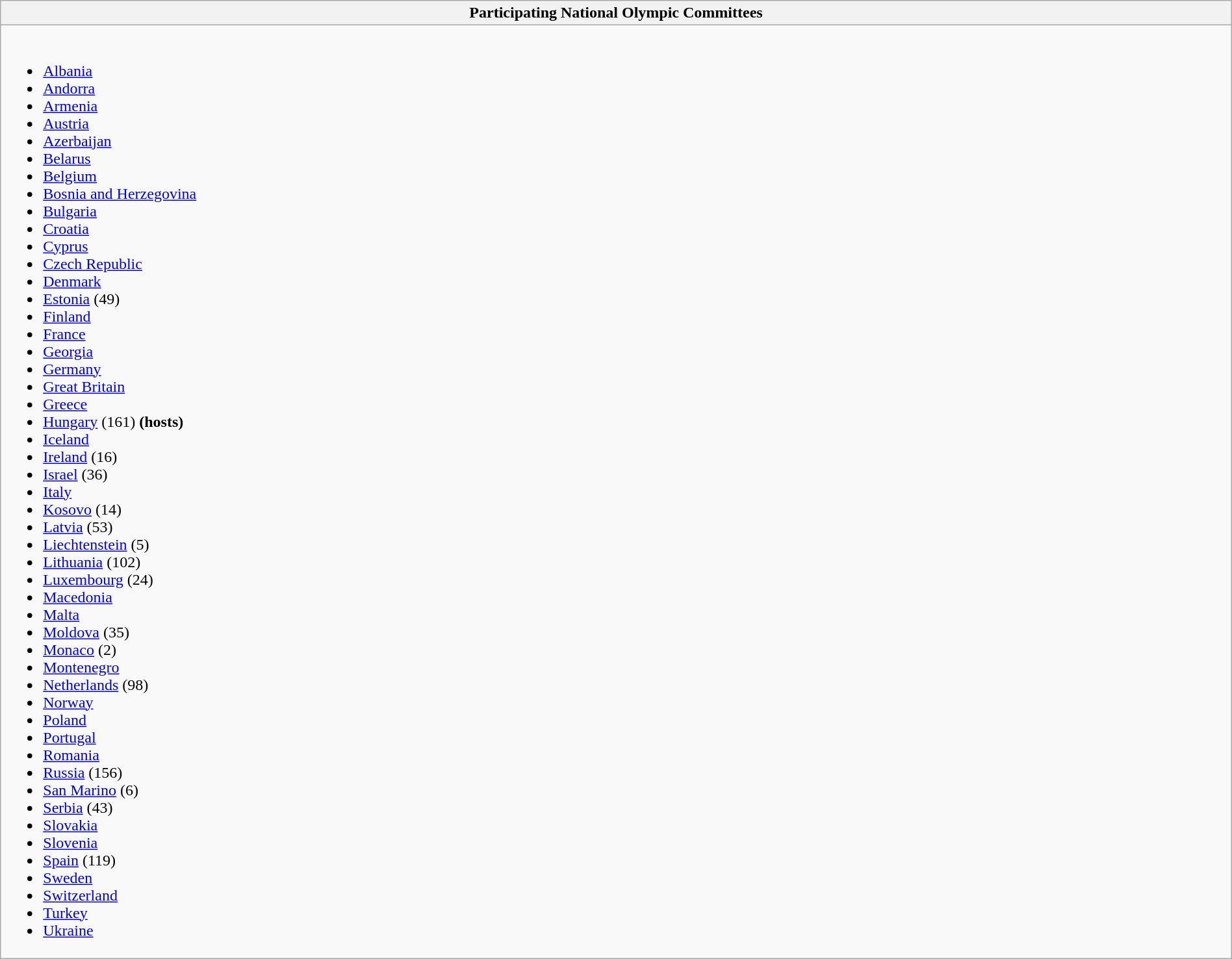<table class="wikitable collapsible" style="width:100%;">
<tr>
<th>Participating National Olympic Committees</th>
</tr>
<tr>
<td><br><ul><li> <a href='#'>Albania</a></li><li> <a href='#'>Andorra</a></li><li> <a href='#'>Armenia</a></li><li> <a href='#'>Austria</a></li><li> <a href='#'>Azerbaijan</a></li><li> <a href='#'>Belarus</a></li><li> <a href='#'>Belgium</a></li><li> <a href='#'>Bosnia and Herzegovina</a></li><li> <a href='#'>Bulgaria</a></li><li> <a href='#'>Croatia</a></li><li> <a href='#'>Cyprus</a></li><li> <a href='#'>Czech Republic</a></li><li> <a href='#'>Denmark</a></li><li> <a href='#'>Estonia</a> (49)</li><li> <a href='#'>Finland</a></li><li> <a href='#'>France</a></li><li> <a href='#'>Georgia</a></li><li> <a href='#'>Germany</a></li><li> <a href='#'>Great Britain</a></li><li> <a href='#'>Greece</a></li><li> <a href='#'>Hungary</a> (161) <strong>(hosts)</strong></li><li> <a href='#'>Iceland</a></li><li> <a href='#'>Ireland</a> (16)</li><li> <a href='#'>Israel</a> (36)</li><li> <a href='#'>Italy</a></li><li> <a href='#'>Kosovo</a> (14)</li><li> <a href='#'>Latvia</a> (53)</li><li> <a href='#'>Liechtenstein</a> (5)</li><li> <a href='#'>Lithuania</a> (102)</li><li> <a href='#'>Luxembourg</a> (24)</li><li> <a href='#'>Macedonia</a></li><li> <a href='#'>Malta</a></li><li> <a href='#'>Moldova</a> (35)</li><li> <a href='#'>Monaco</a> (2)</li><li> <a href='#'>Montenegro</a></li><li> <a href='#'>Netherlands</a> (98)</li><li> <a href='#'>Norway</a></li><li> <a href='#'>Poland</a></li><li> <a href='#'>Portugal</a></li><li> <a href='#'>Romania</a></li><li> <a href='#'>Russia</a> (156)</li><li> <a href='#'>San Marino</a> (6)</li><li> <a href='#'>Serbia</a> (43)</li><li> <a href='#'>Slovakia</a></li><li> <a href='#'>Slovenia</a></li><li> <a href='#'>Spain</a> (119)</li><li> <a href='#'>Sweden</a></li><li> <a href='#'>Switzerland</a></li><li> <a href='#'>Turkey</a></li><li> <a href='#'>Ukraine</a></li></ul></td>
</tr>
</table>
